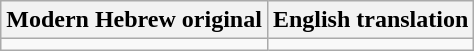<table class="wikitable">
<tr>
<th>Modern Hebrew original</th>
<th>English translation</th>
</tr>
<tr style="vertical-align:top; white-space:nowrap;">
<td></td>
<td></td>
</tr>
</table>
